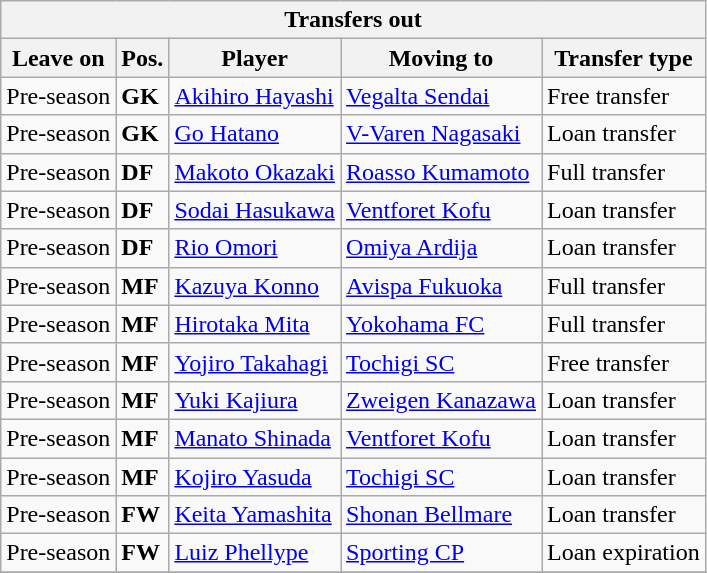<table class="wikitable sortable" style=“text-align:left;>
<tr>
<th colspan="5">Transfers out</th>
</tr>
<tr>
<th>Leave on</th>
<th>Pos.</th>
<th>Player</th>
<th>Moving to</th>
<th>Transfer type</th>
</tr>
<tr>
<td>Pre-season</td>
<td><strong>GK</strong></td>
<td> <a href='#'>Akihiro Hayashi</a></td>
<td> <a href='#'>Vegalta Sendai</a></td>
<td>Free transfer</td>
</tr>
<tr>
<td>Pre-season</td>
<td><strong>GK</strong></td>
<td> <a href='#'>Go Hatano</a></td>
<td> <a href='#'>V-Varen Nagasaki</a></td>
<td>Loan transfer</td>
</tr>
<tr>
<td>Pre-season</td>
<td><strong>DF</strong></td>
<td> <a href='#'>Makoto Okazaki</a></td>
<td> <a href='#'>Roasso Kumamoto</a></td>
<td>Full transfer</td>
</tr>
<tr>
<td>Pre-season</td>
<td><strong>DF</strong></td>
<td> <a href='#'>Sodai Hasukawa</a></td>
<td> <a href='#'>Ventforet Kofu</a></td>
<td>Loan transfer</td>
</tr>
<tr>
<td>Pre-season</td>
<td><strong>DF</strong></td>
<td> <a href='#'>Rio Omori</a></td>
<td> <a href='#'>Omiya Ardija</a></td>
<td>Loan transfer</td>
</tr>
<tr>
<td>Pre-season</td>
<td><strong>MF</strong></td>
<td> <a href='#'>Kazuya Konno</a></td>
<td> <a href='#'>Avispa Fukuoka</a></td>
<td>Full transfer</td>
</tr>
<tr>
<td>Pre-season</td>
<td><strong>MF</strong></td>
<td> <a href='#'>Hirotaka Mita</a></td>
<td> <a href='#'>Yokohama FC</a></td>
<td>Full transfer</td>
</tr>
<tr>
<td>Pre-season</td>
<td><strong>MF</strong></td>
<td> <a href='#'>Yojiro Takahagi</a></td>
<td> <a href='#'>Tochigi SC</a></td>
<td>Free transfer</td>
</tr>
<tr>
<td>Pre-season</td>
<td><strong>MF</strong></td>
<td> <a href='#'>Yuki Kajiura</a></td>
<td> <a href='#'>Zweigen Kanazawa</a></td>
<td>Loan transfer</td>
</tr>
<tr>
<td>Pre-season</td>
<td><strong>MF</strong></td>
<td> <a href='#'>Manato Shinada</a></td>
<td> <a href='#'>Ventforet Kofu</a></td>
<td>Loan transfer</td>
</tr>
<tr>
<td>Pre-season</td>
<td><strong>MF</strong></td>
<td> <a href='#'>Kojiro Yasuda</a></td>
<td> <a href='#'>Tochigi SC</a></td>
<td>Loan transfer</td>
</tr>
<tr>
<td>Pre-season</td>
<td><strong>FW</strong></td>
<td> <a href='#'>Keita Yamashita</a></td>
<td> <a href='#'>Shonan Bellmare</a></td>
<td>Loan transfer</td>
</tr>
<tr>
<td>Pre-season</td>
<td><strong>FW</strong></td>
<td> <a href='#'>Luiz Phellype</a></td>
<td> <a href='#'>Sporting CP</a></td>
<td>Loan expiration</td>
</tr>
<tr>
</tr>
</table>
